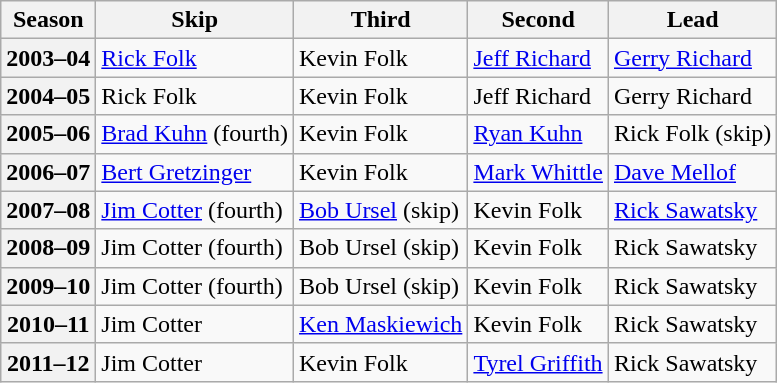<table class="wikitable">
<tr>
<th scope="col">Season</th>
<th scope="col">Skip</th>
<th scope="col">Third</th>
<th scope="col">Second</th>
<th scope="col">Lead</th>
</tr>
<tr>
<th scope="row">2003–04</th>
<td><a href='#'>Rick Folk</a></td>
<td>Kevin Folk</td>
<td><a href='#'>Jeff Richard</a></td>
<td><a href='#'>Gerry Richard</a></td>
</tr>
<tr>
<th scope="row">2004–05</th>
<td>Rick Folk</td>
<td>Kevin Folk</td>
<td>Jeff Richard</td>
<td>Gerry Richard</td>
</tr>
<tr>
<th scope="row">2005–06</th>
<td><a href='#'>Brad Kuhn</a> (fourth)</td>
<td>Kevin Folk</td>
<td><a href='#'>Ryan Kuhn</a></td>
<td>Rick Folk (skip)</td>
</tr>
<tr>
<th scope="row">2006–07</th>
<td><a href='#'>Bert Gretzinger</a></td>
<td>Kevin Folk</td>
<td><a href='#'>Mark Whittle</a></td>
<td><a href='#'>Dave Mellof</a></td>
</tr>
<tr>
<th scope="row">2007–08</th>
<td><a href='#'>Jim Cotter</a> (fourth)</td>
<td><a href='#'>Bob Ursel</a> (skip)</td>
<td>Kevin Folk</td>
<td><a href='#'>Rick Sawatsky</a></td>
</tr>
<tr>
<th scope="row">2008–09</th>
<td>Jim Cotter (fourth)</td>
<td>Bob Ursel (skip)</td>
<td>Kevin Folk</td>
<td>Rick Sawatsky</td>
</tr>
<tr>
<th scope="row">2009–10</th>
<td>Jim Cotter (fourth)</td>
<td>Bob Ursel (skip)</td>
<td>Kevin Folk</td>
<td>Rick Sawatsky</td>
</tr>
<tr>
<th scope="row">2010–11</th>
<td>Jim Cotter</td>
<td><a href='#'>Ken Maskiewich</a></td>
<td>Kevin Folk</td>
<td>Rick Sawatsky</td>
</tr>
<tr>
<th scope="row">2011–12</th>
<td>Jim Cotter</td>
<td>Kevin Folk</td>
<td><a href='#'>Tyrel Griffith</a></td>
<td>Rick Sawatsky</td>
</tr>
</table>
